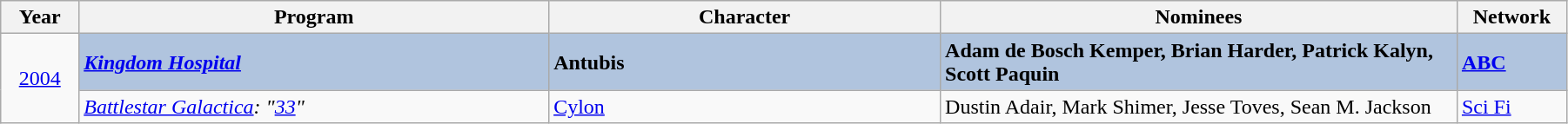<table class="wikitable" width="95%" cellpadding="5">
<tr>
<th width="5%">Year</th>
<th width="30%">Program</th>
<th width="25%">Character</th>
<th width="33%">Nominees</th>
<th width="8%">Network</th>
</tr>
<tr>
<td rowspan="2" style="text-align:center;"><a href='#'>2004</a><br></td>
<td style="background:#B0C4DE;"><strong><em><a href='#'>Kingdom Hospital</a></em></strong></td>
<td style="background:#B0C4DE;"><strong>Antubis</strong></td>
<td style="background:#B0C4DE;"><strong>Adam de Bosch Kemper, Brian Harder, Patrick Kalyn, Scott Paquin</strong></td>
<td style="background:#B0C4DE;"><strong><a href='#'>ABC</a></strong></td>
</tr>
<tr>
<td><em><a href='#'>Battlestar Galactica</a>: "<a href='#'>33</a>"</em></td>
<td><a href='#'>Cylon</a></td>
<td>Dustin Adair, Mark Shimer, Jesse Toves, Sean M. Jackson</td>
<td><a href='#'>Sci Fi</a></td>
</tr>
</table>
